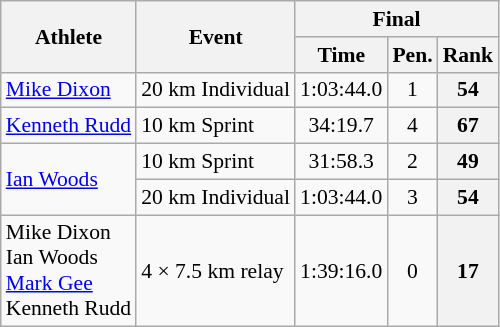<table class="wikitable" style="font-size:90%">
<tr>
<th rowspan="2">Athlete</th>
<th rowspan="2">Event</th>
<th colspan="3">Final</th>
</tr>
<tr>
<th>Time</th>
<th>Pen.</th>
<th>Rank</th>
</tr>
<tr>
<td><a href='#'>Mike Dixon</a></td>
<td>20 km Individual</td>
<td align="center">1:03:44.0</td>
<td align="center">1</td>
<th align="center">54</th>
</tr>
<tr>
<td><a href='#'>Kenneth Rudd</a></td>
<td>10 km Sprint</td>
<td align="center">34:19.7</td>
<td align="center">4</td>
<th align="center">67</th>
</tr>
<tr>
<td rowspan=2><a href='#'>Ian Woods</a></td>
<td>10 km Sprint</td>
<td align="center">31:58.3</td>
<td align="center">2</td>
<th align="center">49</th>
</tr>
<tr>
<td>20 km Individual</td>
<td align="center">1:03:44.0</td>
<td align="center">3</td>
<th align="center">54</th>
</tr>
<tr>
<td>Mike Dixon<br>Ian Woods<br><a href='#'>Mark Gee</a><br>Kenneth Rudd</td>
<td>4 × 7.5 km relay</td>
<td align="center">1:39:16.0</td>
<td align="center">0</td>
<th align="center">17</th>
</tr>
</table>
